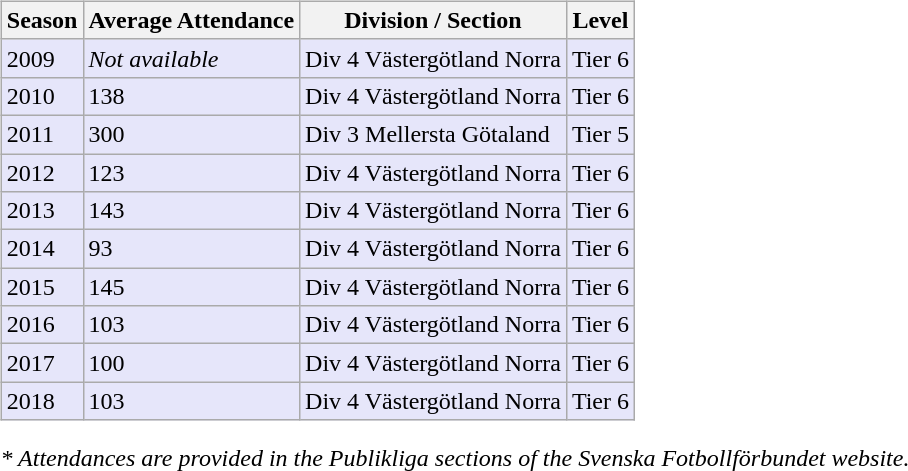<table>
<tr>
<td valign="top" width=0%><br><table class="wikitable">
<tr style="background:#f0f6fa;">
<th><strong>Season</strong></th>
<th><strong>Average Attendance</strong></th>
<th><strong>Division / Section</strong></th>
<th><strong>Level</strong></th>
</tr>
<tr>
<td style="background:#E6E6FA;">2009</td>
<td style="background:#E6E6FA;"><em>Not available</em></td>
<td style="background:#E6E6FA;">Div 4 Västergötland Norra</td>
<td style="background:#E6E6FA;">Tier 6</td>
</tr>
<tr>
<td style="background:#E6E6FA;">2010</td>
<td style="background:#E6E6FA;">138</td>
<td style="background:#E6E6FA;">Div 4 Västergötland Norra</td>
<td style="background:#E6E6FA;">Tier 6</td>
</tr>
<tr>
<td style="background:#E6E6FA;">2011</td>
<td style="background:#E6E6FA;">300</td>
<td style="background:#E6E6FA;">Div 3 Mellersta Götaland</td>
<td style="background:#E6E6FA;">Tier 5</td>
</tr>
<tr>
<td style="background:#E6E6FA;">2012</td>
<td style="background:#E6E6FA;">123</td>
<td style="background:#E6E6FA;">Div 4 Västergötland Norra</td>
<td style="background:#E6E6FA;">Tier 6</td>
</tr>
<tr>
<td style="background:#E6E6FA;">2013</td>
<td style="background:#E6E6FA;">143</td>
<td style="background:#E6E6FA;">Div 4 Västergötland Norra</td>
<td style="background:#E6E6FA;">Tier 6</td>
</tr>
<tr>
<td style="background:#E6E6FA;">2014</td>
<td style="background:#E6E6FA;">93</td>
<td style="background:#E6E6FA;">Div 4 Västergötland Norra</td>
<td style="background:#E6E6FA;">Tier 6</td>
</tr>
<tr>
<td style="background:#E6E6FA;">2015</td>
<td style="background:#E6E6FA;">145</td>
<td style="background:#E6E6FA;">Div 4 Västergötland Norra</td>
<td style="background:#E6E6FA;">Tier 6</td>
</tr>
<tr>
<td style="background:#E6E6FA;">2016</td>
<td style="background:#E6E6FA;">103</td>
<td style="background:#E6E6FA;">Div 4 Västergötland Norra</td>
<td style="background:#E6E6FA;">Tier 6</td>
</tr>
<tr>
<td style="background:#E6E6FA;">2017</td>
<td style="background:#E6E6FA;">100</td>
<td style="background:#E6E6FA;">Div 4 Västergötland Norra</td>
<td style="background:#E6E6FA;">Tier 6</td>
</tr>
<tr>
<td style="background:#E6E6FA;">2018</td>
<td style="background:#E6E6FA;">103</td>
<td style="background:#E6E6FA;">Div 4 Västergötland Norra</td>
<td style="background:#E6E6FA;">Tier 6</td>
</tr>
</table>
<em>* Attendances are provided in the Publikliga sections of the Svenska Fotbollförbundet website.</em> </td>
</tr>
</table>
